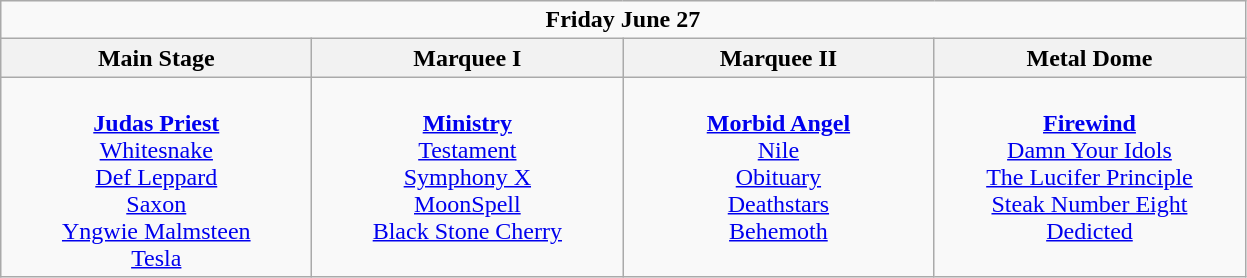<table class="wikitable">
<tr>
<td colspan="4" style="text-align:center;"><strong>Friday June 27</strong></td>
</tr>
<tr>
<th>Main Stage</th>
<th>Marquee I</th>
<th>Marquee II</th>
<th>Metal Dome</th>
</tr>
<tr>
<td style="text-align:center; vertical-align:top; width:200px;"><br><strong><a href='#'>Judas Priest</a></strong>
<br> <a href='#'>Whitesnake</a>
<br> <a href='#'>Def Leppard</a>
<br><a href='#'>Saxon</a>
<br><a href='#'>Yngwie Malmsteen</a>
<br><a href='#'>Tesla</a></td>
<td style="text-align:center; vertical-align:top; width:200px;"><br><strong><a href='#'>Ministry</a></strong>
<br><a href='#'>Testament</a>
<br><a href='#'>Symphony X</a>
<br><a href='#'>MoonSpell</a>
<br><a href='#'>Black Stone Cherry</a></td>
<td style="text-align:center; vertical-align:top; width:200px;"><br><strong><a href='#'>Morbid Angel</a></strong>
<br><a href='#'>Nile</a>
<br><a href='#'>Obituary</a>
<br><a href='#'>Deathstars</a>
<br><a href='#'>Behemoth</a></td>
<td style="text-align:center; vertical-align:top; width:200px;"><br><strong><a href='#'>Firewind</a></strong>
<br><a href='#'>Damn Your Idols</a>
<br><a href='#'>The Lucifer Principle</a>
<br><a href='#'>Steak Number Eight</a>
<br><a href='#'>Dedicted</a></td>
</tr>
</table>
